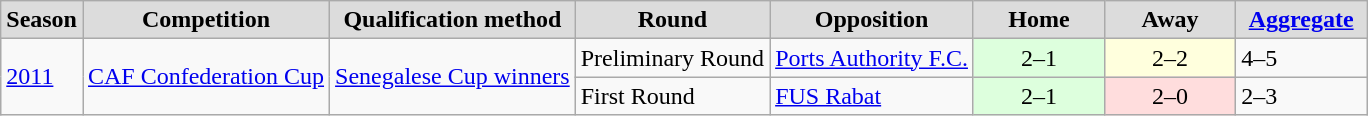<table class="sortable plainrowheaders wikitable">
<tr>
<th style="background:#DCDCDC">Season</th>
<th style="background:#DCDCDC">Competition</th>
<th style="background:#DCDCDC">Qualification method</th>
<th style="background:#DCDCDC">Round</th>
<th style="background:#DCDCDC">Opposition</th>
<th width="80" style="background:#DCDCDC">Home</th>
<th width="80" style="background:#DCDCDC">Away</th>
<th width="80" style="background:#DCDCDC"><a href='#'>Aggregate</a></th>
</tr>
<tr>
<td rowspan=2><a href='#'>2011</a></td>
<td rowspan=2><a href='#'>CAF Confederation Cup</a></td>
<td rowspan=2><a href='#'>Senegalese Cup winners</a></td>
<td align=left>Preliminary Round</td>
<td align=left> <a href='#'>Ports Authority F.C.</a></td>
<td style="background:#dfd; text-align:center">2–1</td>
<td style="background:#ffd; text-align:center">2–2</td>
<td>4–5</td>
</tr>
<tr>
<td align=left>First Round</td>
<td align=left> <a href='#'>FUS Rabat</a></td>
<td style="background:#dfd; text-align:center">2–1</td>
<td style="background:#fdd; text-align:center">2–0</td>
<td>2–3</td>
</tr>
</table>
